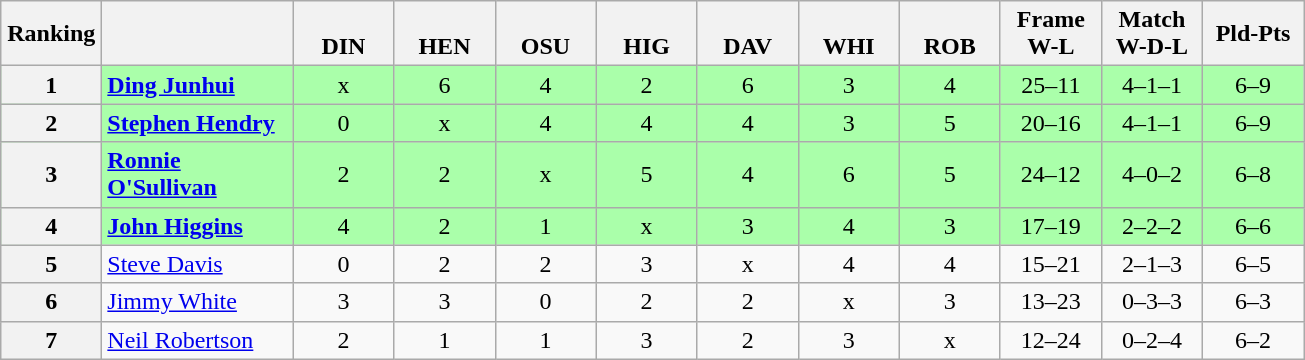<table class="wikitable" style="text-align:center">
<tr>
<th width=60>Ranking</th>
<th class="unsortable" width=120></th>
<th width=60><br> DIN</th>
<th width=60><br> HEN</th>
<th width=60><br> OSU</th>
<th width=60><br> HIG</th>
<th width=60><br> DAV</th>
<th width=60><br> WHI</th>
<th width=60><br> ROB</th>
<th width=60>Frame<br>W-L</th>
<th width=60>Match<br>W-D-L</th>
<th width=60>Pld-Pts</th>
</tr>
<tr style="background:#aaffaa;">
<th>1</th>
<td align="left"><strong><a href='#'>Ding Junhui</a></strong></td>
<td>x</td>
<td>6</td>
<td>4</td>
<td>2</td>
<td>6</td>
<td>3</td>
<td>4</td>
<td>25–11</td>
<td>4–1–1</td>
<td>6–9</td>
</tr>
<tr style="background:#aaffaa;">
<th>2</th>
<td align="left"><strong><a href='#'>Stephen Hendry</a></strong></td>
<td>0</td>
<td>x</td>
<td>4</td>
<td>4</td>
<td>4</td>
<td>3</td>
<td>5</td>
<td>20–16</td>
<td>4–1–1</td>
<td>6–9</td>
</tr>
<tr style="background:#aaffaa;">
<th>3</th>
<td align="left"><strong><a href='#'>Ronnie O'Sullivan</a></strong></td>
<td>2</td>
<td>2</td>
<td>x</td>
<td>5</td>
<td>4</td>
<td>6</td>
<td>5</td>
<td>24–12</td>
<td>4–0–2</td>
<td>6–8</td>
</tr>
<tr style="background:#aaffaa;">
<th>4</th>
<td align="left"><strong><a href='#'>John Higgins</a></strong></td>
<td>4</td>
<td>2</td>
<td>1</td>
<td>x</td>
<td>3</td>
<td>4</td>
<td>3</td>
<td>17–19</td>
<td>2–2–2</td>
<td>6–6</td>
</tr>
<tr>
<th>5</th>
<td align="left"><a href='#'>Steve Davis</a></td>
<td>0</td>
<td>2</td>
<td>2</td>
<td>3</td>
<td>x</td>
<td>4</td>
<td>4</td>
<td>15–21</td>
<td>2–1–3</td>
<td>6–5</td>
</tr>
<tr>
<th>6</th>
<td align="left"><a href='#'>Jimmy White</a></td>
<td>3</td>
<td>3</td>
<td>0</td>
<td>2</td>
<td>2</td>
<td>x</td>
<td>3</td>
<td>13–23</td>
<td>0–3–3</td>
<td>6–3</td>
</tr>
<tr>
<th>7</th>
<td align="left"><a href='#'>Neil Robertson</a></td>
<td>2</td>
<td>1</td>
<td>1</td>
<td>3</td>
<td>2</td>
<td>3</td>
<td>x</td>
<td>12–24</td>
<td>0–2–4</td>
<td>6–2</td>
</tr>
</table>
